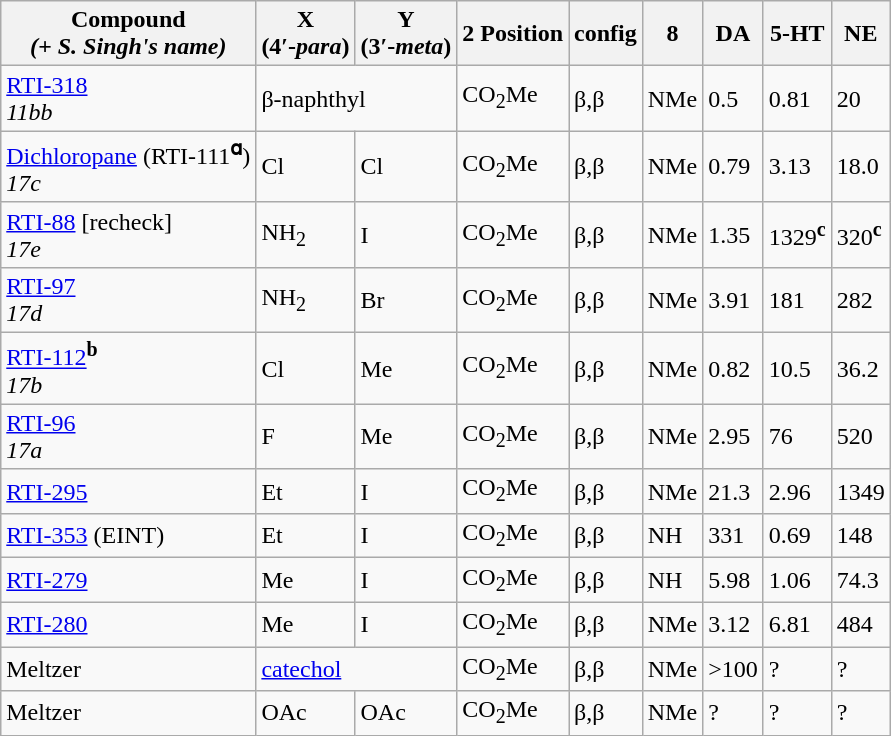<table class="wikitable">
<tr>
<th>Compound<br><em>(+ S. Singh's name)</em></th>
<th>X<br>(4′-<em>para</em>)</th>
<th>Y<br>(3′-<em>meta</em>)</th>
<th>2 Position</th>
<th>config</th>
<th>8</th>
<th>DA</th>
<th>5-HT</th>
<th>NE</th>
</tr>
<tr>
<td><a href='#'>RTI-318</a><br><em>11bb</em></td>
<td colspan=2>β-naphthyl</td>
<td>CO<sub>2</sub>Me</td>
<td>β,β</td>
<td>NMe</td>
<td>0.5</td>
<td>0.81</td>
<td>20</td>
</tr>
<tr>
<td><a href='#'>Dichloropane</a> (RTI-111<sup><strong>ɑ</strong></sup>)<br><em>17c</em></td>
<td>Cl</td>
<td>Cl</td>
<td>CO<sub>2</sub>Me</td>
<td>β,β</td>
<td>NMe</td>
<td>0.79</td>
<td>3.13</td>
<td>18.0</td>
</tr>
<tr>
<td><a href='#'>RTI-88</a> [recheck]<br><em>17e</em></td>
<td>NH<sub>2</sub></td>
<td>I</td>
<td>CO<sub>2</sub>Me</td>
<td>β,β</td>
<td>NMe</td>
<td>1.35</td>
<td>1329<sup><strong>c</strong></sup></td>
<td>320<sup><strong>c</strong></sup></td>
</tr>
<tr>
<td><a href='#'>RTI-97</a><br><em>17d</em></td>
<td>NH<sub>2</sub></td>
<td>Br</td>
<td>CO<sub>2</sub>Me</td>
<td>β,β</td>
<td>NMe</td>
<td>3.91</td>
<td>181</td>
<td>282</td>
</tr>
<tr>
<td><a href='#'>RTI-112</a><sup><strong>b</strong></sup><br><em>17b</em></td>
<td>Cl</td>
<td>Me</td>
<td>CO<sub>2</sub>Me</td>
<td>β,β</td>
<td>NMe</td>
<td>0.82</td>
<td>10.5</td>
<td>36.2</td>
</tr>
<tr>
<td><a href='#'>RTI-96</a><br><em>17a</em></td>
<td>F</td>
<td>Me</td>
<td>CO<sub>2</sub>Me</td>
<td>β,β</td>
<td>NMe</td>
<td>2.95</td>
<td>76</td>
<td>520</td>
</tr>
<tr>
<td><a href='#'>RTI-295</a></td>
<td>Et</td>
<td>I</td>
<td>CO<sub>2</sub>Me</td>
<td>β,β</td>
<td>NMe</td>
<td>21.3</td>
<td>2.96</td>
<td>1349</td>
</tr>
<tr>
<td><a href='#'>RTI-353</a> (EINT)</td>
<td>Et</td>
<td>I</td>
<td>CO<sub>2</sub>Me</td>
<td>β,β</td>
<td>NH</td>
<td>331</td>
<td>0.69</td>
<td>148</td>
</tr>
<tr>
<td><a href='#'>RTI-279</a></td>
<td>Me</td>
<td>I</td>
<td>CO<sub>2</sub>Me</td>
<td>β,β</td>
<td>NH</td>
<td>5.98</td>
<td>1.06</td>
<td>74.3</td>
</tr>
<tr>
<td><a href='#'>RTI-280</a></td>
<td>Me</td>
<td>I</td>
<td>CO<sub>2</sub>Me</td>
<td>β,β</td>
<td>NMe</td>
<td>3.12</td>
<td>6.81</td>
<td>484</td>
</tr>
<tr>
<td>Meltzer</td>
<td colspan=2><a href='#'>catechol</a></td>
<td>CO<sub>2</sub>Me</td>
<td>β,β</td>
<td>NMe</td>
<td>>100</td>
<td>?</td>
<td>?</td>
</tr>
<tr>
<td>Meltzer</td>
<td>OAc</td>
<td>OAc</td>
<td>CO<sub>2</sub>Me</td>
<td>β,β</td>
<td>NMe</td>
<td>?</td>
<td>?</td>
<td>?</td>
</tr>
</table>
